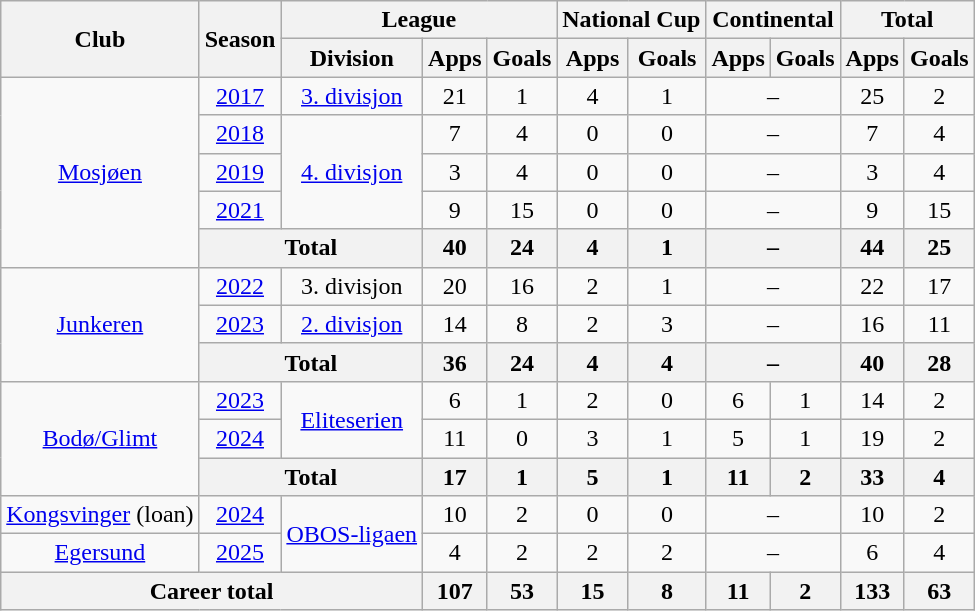<table class="wikitable" style="text-align:center">
<tr>
<th rowspan="2">Club</th>
<th rowspan="2">Season</th>
<th colspan="3">League</th>
<th colspan="2">National Cup</th>
<th colspan="2">Continental</th>
<th colspan="2">Total</th>
</tr>
<tr>
<th>Division</th>
<th>Apps</th>
<th>Goals</th>
<th>Apps</th>
<th>Goals</th>
<th>Apps</th>
<th>Goals</th>
<th>Apps</th>
<th>Goals</th>
</tr>
<tr>
<td rowspan="5"><a href='#'>Mosjøen</a></td>
<td><a href='#'>2017</a></td>
<td><a href='#'>3. divisjon</a></td>
<td>21</td>
<td>1</td>
<td>4</td>
<td>1</td>
<td colspan="2">–</td>
<td>25</td>
<td>2</td>
</tr>
<tr>
<td><a href='#'>2018</a></td>
<td rowspan="3"><a href='#'>4. divisjon</a></td>
<td>7</td>
<td>4</td>
<td>0</td>
<td>0</td>
<td colspan="2">–</td>
<td>7</td>
<td>4</td>
</tr>
<tr>
<td><a href='#'>2019</a></td>
<td>3</td>
<td>4</td>
<td>0</td>
<td>0</td>
<td colspan="2">–</td>
<td>3</td>
<td>4</td>
</tr>
<tr>
<td><a href='#'>2021</a></td>
<td>9</td>
<td>15</td>
<td>0</td>
<td>0</td>
<td colspan="2">–</td>
<td>9</td>
<td>15</td>
</tr>
<tr>
<th colspan="2">Total</th>
<th>40</th>
<th>24</th>
<th>4</th>
<th>1</th>
<th colspan="2">–</th>
<th>44</th>
<th>25</th>
</tr>
<tr>
<td rowspan="3"><a href='#'>Junkeren</a></td>
<td><a href='#'>2022</a></td>
<td>3. divisjon</td>
<td>20</td>
<td>16</td>
<td>2</td>
<td>1</td>
<td colspan="2">–</td>
<td>22</td>
<td>17</td>
</tr>
<tr>
<td><a href='#'>2023</a></td>
<td><a href='#'>2. divisjon</a></td>
<td>14</td>
<td>8</td>
<td>2</td>
<td>3</td>
<td colspan="2">–</td>
<td>16</td>
<td>11</td>
</tr>
<tr>
<th colspan="2">Total</th>
<th>36</th>
<th>24</th>
<th>4</th>
<th>4</th>
<th colspan="2">–</th>
<th>40</th>
<th>28</th>
</tr>
<tr>
<td rowspan="3"><a href='#'>Bodø/Glimt</a></td>
<td><a href='#'>2023</a></td>
<td rowspan="2"><a href='#'>Eliteserien</a></td>
<td>6</td>
<td>1</td>
<td>2</td>
<td>0</td>
<td>6</td>
<td>1</td>
<td>14</td>
<td>2</td>
</tr>
<tr>
<td><a href='#'>2024</a></td>
<td>11</td>
<td>0</td>
<td>3</td>
<td>1</td>
<td>5</td>
<td>1</td>
<td>19</td>
<td>2</td>
</tr>
<tr>
<th colspan="2">Total</th>
<th>17</th>
<th>1</th>
<th>5</th>
<th>1</th>
<th>11</th>
<th>2</th>
<th>33</th>
<th>4</th>
</tr>
<tr>
<td rowspan="1"><a href='#'>Kongsvinger</a> (loan)</td>
<td><a href='#'>2024</a></td>
<td rowspan="2"><a href='#'>OBOS-ligaen</a></td>
<td>10</td>
<td>2</td>
<td>0</td>
<td>0</td>
<td colspan="2">–</td>
<td>10</td>
<td>2</td>
</tr>
<tr>
<td rowspan="1"><a href='#'>Egersund</a></td>
<td><a href='#'>2025</a></td>
<td>4</td>
<td>2</td>
<td>2</td>
<td>2</td>
<td colspan="2">–</td>
<td>6</td>
<td>4</td>
</tr>
<tr>
<th colspan="3">Career total</th>
<th>107</th>
<th>53</th>
<th>15</th>
<th>8</th>
<th>11</th>
<th>2</th>
<th>133</th>
<th>63</th>
</tr>
</table>
